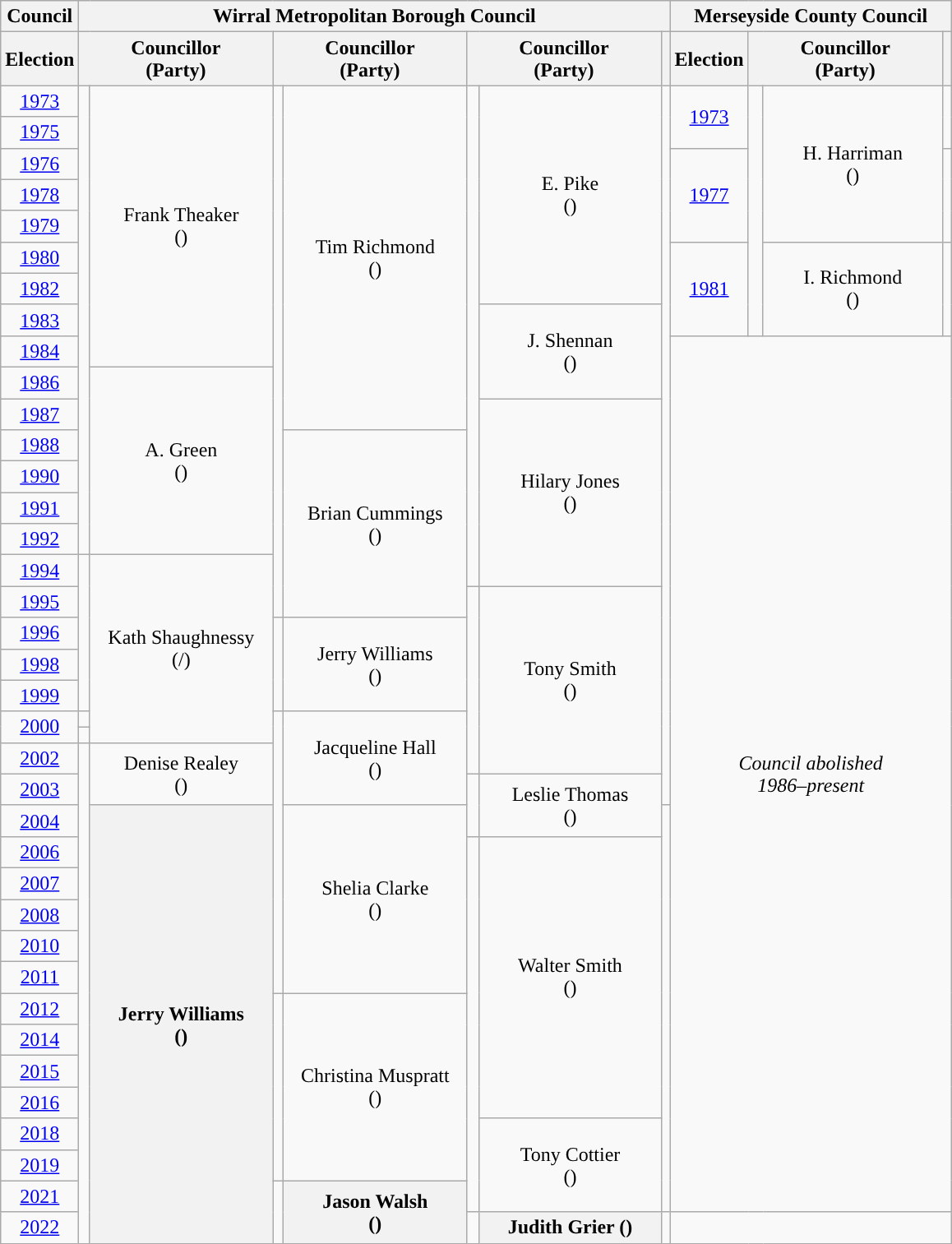<table class="wikitable" style="text-align:center">
<tr>
<th>Council</th>
<th colspan=7>Wirral Metropolitan Borough Council</th>
<th colspan=4>Merseyside County Council</th>
</tr>
<tr>
<th>Election</th>
<th scope="col" width="150" colspan = "2">Councillor<br> (Party)</th>
<th scope="col" width="150" colspan = "2">Councillor<br> (Party)</th>
<th scope="col" width="150" colspan = "2">Councillor<br> (Party)</th>
<th></th>
<th>Election</th>
<th scope="col" width="150" colspan = "2">Councillor<br> (Party)</th>
<th></th>
</tr>
<tr>
<td><a href='#'>1973</a></td>
<td rowspan=18 style="background-color: "></td>
<td rowspan=12>Frank Theaker<br>(<a href='#'></a>)</td>
<td rowspan=20 style="background-color: "></td>
<td rowspan=14>Tim Richmond<br>(<a href='#'></a>)</td>
<td rowspan=19 style="background-color: "></td>
<td rowspan=9>E. Pike<br>(<a href='#'></a>)</td>
<td rowspan=27></td>
<td rowspan=3><a href='#'>1973</a></td>
<td rowspan=11 style="background-color: "></td>
<td rowspan=7>H. Harriman<br>(<a href='#'></a>)</td>
<td rowspan=3></td>
</tr>
<tr>
<td><a href='#'>1975</a></td>
</tr>
<tr>
<td rowspan=2><a href='#'>1976</a></td>
</tr>
<tr>
<td rowspan=4><a href='#'>1977</a></td>
<td rowspan=4></td>
</tr>
<tr>
<td><a href='#'>1978</a></td>
</tr>
<tr>
<td><a href='#'>1979</a></td>
</tr>
<tr>
<td rowspan=2><a href='#'>1980</a></td>
</tr>
<tr>
<td rowspan=4><a href='#'>1981</a></td>
<td rowspan=4>I. Richmond<br>(<a href='#'></a>)</td>
<td rowspan=4></td>
</tr>
<tr>
<td><a href='#'>1982</a></td>
</tr>
<tr>
<td><a href='#'>1983</a></td>
<td rowspan=4>J. Shennan<br>(<a href='#'></a>)</td>
</tr>
<tr>
<td rowspan=2><a href='#'>1984</a></td>
</tr>
<tr>
<td colspan=4 rowspan=29><em>Council abolished<br>1986–present</em></td>
</tr>
<tr>
<td><a href='#'>1986</a></td>
<td rowspan=6>A. Green<br>(<a href='#'></a>)</td>
</tr>
<tr>
<td><a href='#'>1987</a></td>
<td rowspan=6>Hilary Jones<br>(<a href='#'></a>)</td>
</tr>
<tr>
<td><a href='#'>1988</a></td>
<td rowspan=6>Brian Cummings<br>(<a href='#'></a>)</td>
</tr>
<tr>
<td><a href='#'>1990</a></td>
</tr>
<tr>
<td><a href='#'>1991</a></td>
</tr>
<tr>
<td><a href='#'>1992</a></td>
</tr>
<tr>
<td><a href='#'>1994</a></td>
<td rowspan=5 style="background-color: "></td>
<td rowspan=7>Kath Shaughnessy<br>(<a href='#'></a>/<a href='#'></a>)</td>
</tr>
<tr>
<td><a href='#'>1995</a></td>
<td rowspan=7 style="background-color: "></td>
<td rowspan=7>Tony Smith<br>(<a href='#'></a>)</td>
</tr>
<tr>
<td><a href='#'>1996</a></td>
<td rowspan=3 style="background-color: "></td>
<td rowspan=3>Jerry Williams<br>(<a href='#'></a>)</td>
</tr>
<tr>
<td><a href='#'>1998</a></td>
</tr>
<tr>
<td><a href='#'>1999</a></td>
</tr>
<tr>
<td rowspan=2><a href='#'>2000</a></td>
<td style="background-color: "></td>
<td rowspan=10 style="background-color: "></td>
<td rowspan=4>Jacqueline Hall<br>(<a href='#'></a>)</td>
</tr>
<tr>
<td style="background-color: "></td>
</tr>
<tr>
<td><a href='#'>2002</a></td>
<td rowspan=16 style="background-color: "></td>
<td rowspan=2>Denise Realey<br>(<a href='#'></a>)</td>
</tr>
<tr>
<td><a href='#'>2003</a></td>
<td rowspan=2 style="background-color: "></td>
<td rowspan=2>Leslie Thomas<br>(<a href='#'></a>)</td>
</tr>
<tr>
<td><a href='#'>2004</a></td>
<th rowspan=14>Jerry Williams<br>(<a href='#'></a>)</th>
<td rowspan=6>Shelia Clarke<br>(<a href='#'></a>)</td>
<td rowspan=13></td>
</tr>
<tr>
<td><a href='#'>2006</a></td>
<td rowspan=12 style="background-color: "></td>
<td rowspan=9>Walter Smith<br>(<a href='#'></a>)</td>
</tr>
<tr>
<td><a href='#'>2007</a></td>
</tr>
<tr>
<td><a href='#'>2008</a></td>
</tr>
<tr>
<td><a href='#'>2010</a></td>
</tr>
<tr>
<td><a href='#'>2011</a></td>
</tr>
<tr>
<td><a href='#'>2012</a></td>
<td rowspan=6 style="background-color: "></td>
<td rowspan=6>Christina Muspratt<br>(<a href='#'></a>)</td>
</tr>
<tr>
<td><a href='#'>2014</a></td>
</tr>
<tr>
<td><a href='#'>2015</a></td>
</tr>
<tr>
<td><a href='#'>2016</a></td>
</tr>
<tr>
<td><a href='#'>2018</a></td>
<td rowspan=3>Tony Cottier<br>(<a href='#'></a>)</td>
</tr>
<tr>
<td><a href='#'>2019</a></td>
</tr>
<tr>
<td><a href='#'>2021</a></td>
<td rowspan=2 style="background-color: "></td>
<th rowspan=2>Jason Walsh<br>(<a href='#'></a>)</th>
</tr>
<tr>
<td><a href='#'>2022</a></td>
<td style="background-color: "></td>
<th>Judith Grier () </th>
<td></td>
</tr>
</table>
